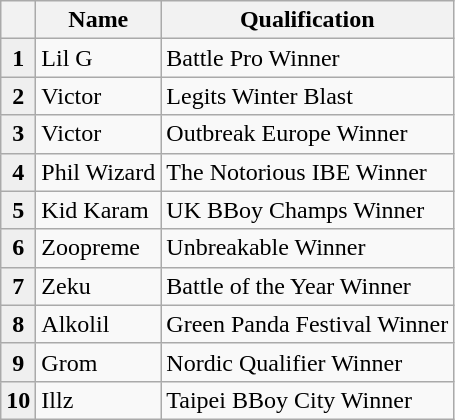<table class="wikitable">
<tr>
<th></th>
<th>Name</th>
<th>Qualification</th>
</tr>
<tr>
<th scope="row" style="background:#efefef;">1</th>
<td> Lil G</td>
<td>Battle Pro Winner</td>
</tr>
<tr>
<th scope="row" style="background:#efefef;">2</th>
<td> Victor</td>
<td>Legits Winter Blast</td>
</tr>
<tr>
<th scope="row" style="background:#efefef;">3</th>
<td> Victor</td>
<td>Outbreak Europe Winner</td>
</tr>
<tr>
<th scope="row" style="background:#efefef;">4</th>
<td> Phil Wizard</td>
<td>The Notorious IBE Winner</td>
</tr>
<tr>
<th scope="row" style="background:#efefef;">5</th>
<td> Kid Karam</td>
<td>UK BBoy Champs Winner</td>
</tr>
<tr>
<th scope="row" style="background:#efefef;">6</th>
<td> Zoopreme</td>
<td>Unbreakable Winner</td>
</tr>
<tr>
<th scope="row" style="background:#efefef;">7</th>
<td> Zeku</td>
<td>Battle of the Year Winner</td>
</tr>
<tr>
<th scope="row" style="background:#efefef;">8</th>
<td> Alkolil</td>
<td>Green Panda Festival Winner</td>
</tr>
<tr>
<th scope="row" style="background:#efefef;">9</th>
<td> Grom</td>
<td>Nordic Qualifier Winner</td>
</tr>
<tr>
<th scope="row" style="background:#efefef;">10</th>
<td> Illz</td>
<td>Taipei BBoy City Winner</td>
</tr>
</table>
